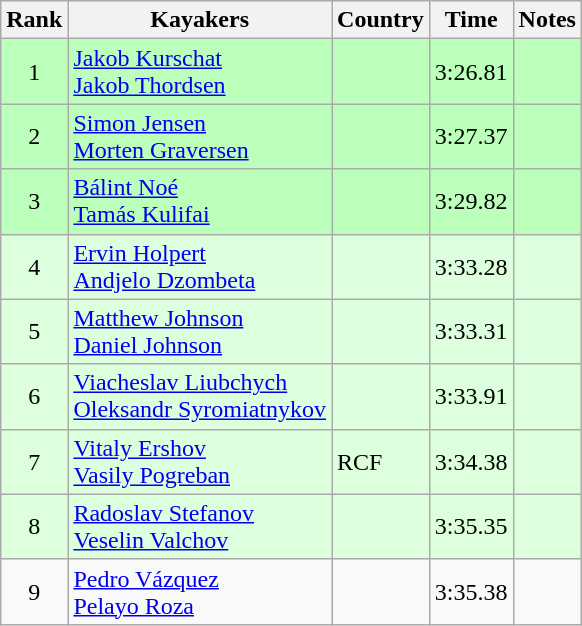<table class="wikitable" style="text-align:center">
<tr>
<th>Rank</th>
<th>Kayakers</th>
<th>Country</th>
<th>Time</th>
<th>Notes</th>
</tr>
<tr bgcolor=bbffbb>
<td>1</td>
<td align="left"><a href='#'>Jakob Kurschat</a><br><a href='#'>Jakob Thordsen</a></td>
<td align="left"></td>
<td>3:26.81</td>
<td></td>
</tr>
<tr bgcolor=bbffbb>
<td>2</td>
<td align="left"><a href='#'>Simon Jensen</a><br><a href='#'>Morten Graversen</a></td>
<td align="left"></td>
<td>3:27.37</td>
<td></td>
</tr>
<tr bgcolor=bbffbb>
<td>3</td>
<td align="left"><a href='#'>Bálint Noé</a><br><a href='#'>Tamás Kulifai</a></td>
<td align="left"></td>
<td>3:29.82</td>
<td></td>
</tr>
<tr bgcolor=ddffdd>
<td>4</td>
<td align="left"><a href='#'>Ervin Holpert</a><br><a href='#'>Andjelo Dzombeta</a></td>
<td align="left"></td>
<td>3:33.28</td>
<td></td>
</tr>
<tr bgcolor=ddffdd>
<td>5</td>
<td align="left"><a href='#'>Matthew Johnson</a><br><a href='#'>Daniel Johnson</a></td>
<td align="left"></td>
<td>3:33.31</td>
<td></td>
</tr>
<tr bgcolor=ddffdd>
<td>6</td>
<td align="left"><a href='#'>Viacheslav Liubchych</a><br><a href='#'>Oleksandr Syromiatnykov</a></td>
<td align="left"></td>
<td>3:33.91</td>
<td></td>
</tr>
<tr bgcolor=ddffdd>
<td>7</td>
<td align="left"><a href='#'>Vitaly Ershov</a><br><a href='#'>Vasily Pogreban</a></td>
<td align="left"> RCF</td>
<td>3:34.38</td>
<td></td>
</tr>
<tr bgcolor=ddffdd>
<td>8</td>
<td align="left"><a href='#'>Radoslav Stefanov</a><br><a href='#'>Veselin Valchov</a></td>
<td align="left"></td>
<td>3:35.35</td>
<td></td>
</tr>
<tr>
<td>9</td>
<td align="left"><a href='#'>Pedro Vázquez</a><br><a href='#'>Pelayo Roza</a></td>
<td align="left"></td>
<td>3:35.38</td>
<td></td>
</tr>
</table>
